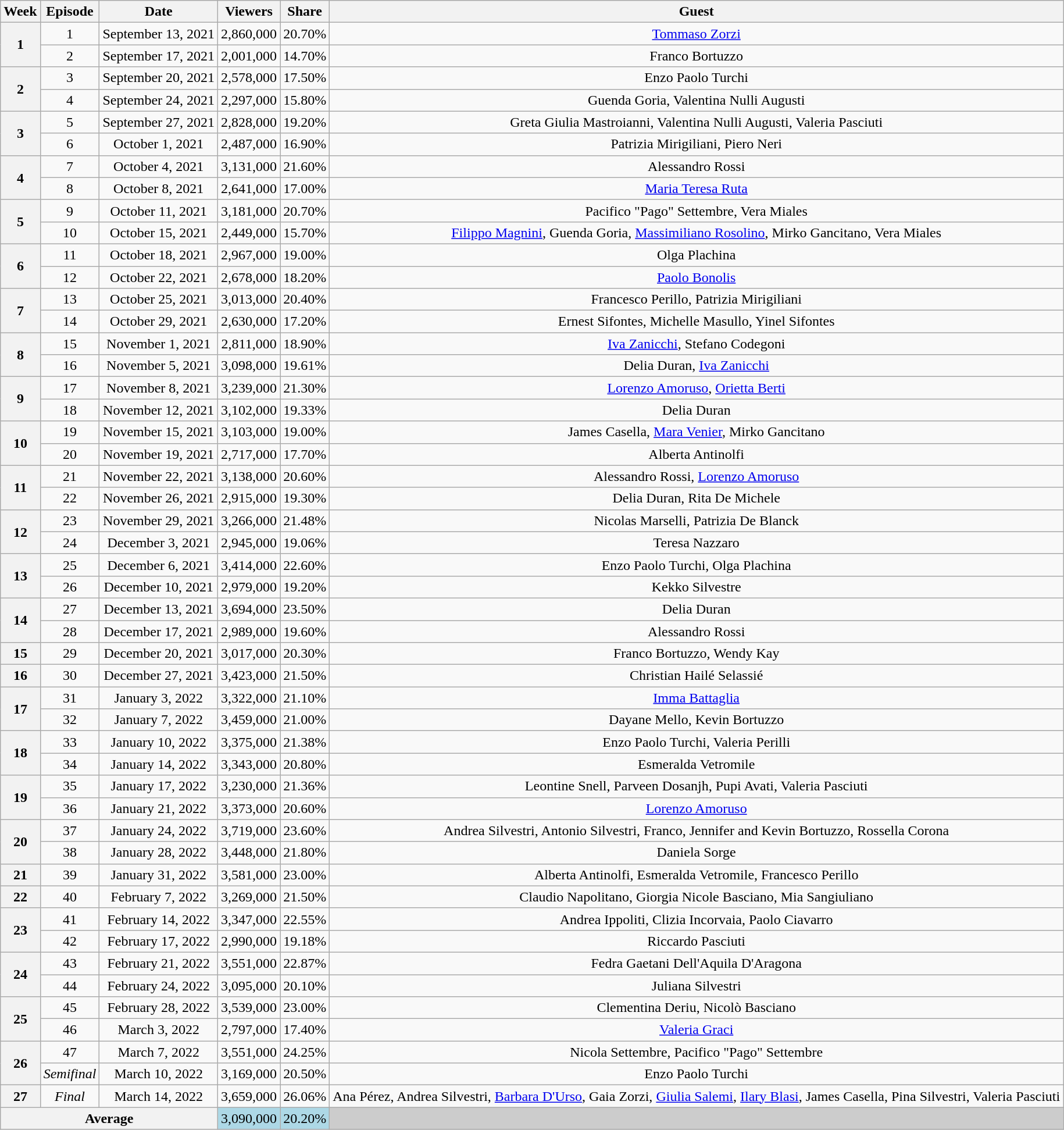<table class="wikitable" style="text-align:center;">
<tr>
<th>Week</th>
<th>Episode</th>
<th>Date</th>
<th>Viewers</th>
<th>Share</th>
<th>Guest</th>
</tr>
<tr>
<th rowspan="2">1</th>
<td>1</td>
<td>September 13, 2021</td>
<td>2,860,000</td>
<td>20.70%</td>
<td><a href='#'>Tommaso Zorzi</a></td>
</tr>
<tr>
<td>2</td>
<td>September 17, 2021</td>
<td>2,001,000</td>
<td>14.70%</td>
<td>Franco Bortuzzo</td>
</tr>
<tr>
<th rowspan="2">2</th>
<td>3</td>
<td>September 20, 2021</td>
<td>2,578,000</td>
<td>17.50%</td>
<td>Enzo Paolo Turchi</td>
</tr>
<tr>
<td>4</td>
<td>September 24, 2021</td>
<td>2,297,000</td>
<td>15.80%</td>
<td>Guenda Goria, Valentina Nulli Augusti</td>
</tr>
<tr>
<th rowspan="2">3</th>
<td>5</td>
<td>September 27, 2021</td>
<td>2,828,000</td>
<td>19.20%</td>
<td>Greta Giulia Mastroianni, Valentina Nulli Augusti, Valeria Pasciuti</td>
</tr>
<tr>
<td>6</td>
<td>October 1, 2021</td>
<td>2,487,000</td>
<td>16.90%</td>
<td>Patrizia Mirigiliani, Piero Neri</td>
</tr>
<tr>
<th rowspan="2">4</th>
<td>7</td>
<td>October 4, 2021</td>
<td>3,131,000</td>
<td>21.60%</td>
<td>Alessandro Rossi</td>
</tr>
<tr>
<td>8</td>
<td>October 8, 2021</td>
<td>2,641,000</td>
<td>17.00%</td>
<td><a href='#'>Maria Teresa Ruta</a></td>
</tr>
<tr>
<th rowspan="2">5</th>
<td>9</td>
<td>October 11, 2021</td>
<td>3,181,000</td>
<td>20.70%</td>
<td>Pacifico "Pago" Settembre, Vera Miales</td>
</tr>
<tr>
<td>10</td>
<td>October 15, 2021</td>
<td>2,449,000</td>
<td>15.70%</td>
<td><a href='#'>Filippo Magnini</a>, Guenda Goria, <a href='#'>Massimiliano Rosolino</a>, Mirko Gancitano, Vera Miales</td>
</tr>
<tr>
<th rowspan="2">6</th>
<td>11</td>
<td>October 18, 2021</td>
<td>2,967,000</td>
<td>19.00%</td>
<td>Olga Plachina</td>
</tr>
<tr>
<td>12</td>
<td>October 22, 2021</td>
<td>2,678,000</td>
<td>18.20%</td>
<td><a href='#'>Paolo Bonolis</a></td>
</tr>
<tr>
<th rowspan="2">7</th>
<td>13</td>
<td>October 25, 2021</td>
<td>3,013,000</td>
<td>20.40%</td>
<td>Francesco Perillo, Patrizia Mirigiliani</td>
</tr>
<tr>
<td>14</td>
<td>October 29, 2021</td>
<td>2,630,000</td>
<td>17.20%</td>
<td>Ernest Sifontes, Michelle Masullo, Yinel Sifontes</td>
</tr>
<tr>
<th rowspan="2">8</th>
<td>15</td>
<td>November 1, 2021</td>
<td>2,811,000</td>
<td>18.90%</td>
<td><a href='#'>Iva Zanicchi</a>, Stefano Codegoni</td>
</tr>
<tr>
<td>16</td>
<td>November 5, 2021</td>
<td>3,098,000</td>
<td>19.61%</td>
<td>Delia Duran, <a href='#'>Iva Zanicchi</a></td>
</tr>
<tr>
<th rowspan="2">9</th>
<td>17</td>
<td>November 8, 2021</td>
<td>3,239,000</td>
<td>21.30%</td>
<td><a href='#'>Lorenzo Amoruso</a>, <a href='#'>Orietta Berti</a></td>
</tr>
<tr>
<td>18</td>
<td>November 12, 2021</td>
<td>3,102,000</td>
<td>19.33%</td>
<td>Delia Duran</td>
</tr>
<tr>
<th rowspan="2">10</th>
<td>19</td>
<td>November 15, 2021</td>
<td>3,103,000</td>
<td>19.00%</td>
<td>James Casella, <a href='#'>Mara Venier</a>, Mirko Gancitano</td>
</tr>
<tr>
<td>20</td>
<td>November 19, 2021</td>
<td>2,717,000</td>
<td>17.70%</td>
<td>Alberta Antinolfi</td>
</tr>
<tr>
<th rowspan="2">11</th>
<td>21</td>
<td>November 22, 2021</td>
<td>3,138,000</td>
<td>20.60%</td>
<td>Alessandro Rossi, <a href='#'>Lorenzo Amoruso</a></td>
</tr>
<tr>
<td>22</td>
<td>November 26, 2021</td>
<td>2,915,000</td>
<td>19.30%</td>
<td>Delia Duran, Rita De Michele</td>
</tr>
<tr>
<th rowspan="2">12</th>
<td>23</td>
<td>November 29, 2021</td>
<td>3,266,000</td>
<td>21.48%</td>
<td>Nicolas Marselli, Patrizia De Blanck</td>
</tr>
<tr>
<td>24</td>
<td>December 3, 2021</td>
<td>2,945,000</td>
<td>19.06%</td>
<td>Teresa Nazzaro</td>
</tr>
<tr>
<th rowspan="2">13</th>
<td>25</td>
<td>December 6, 2021</td>
<td>3,414,000</td>
<td>22.60%</td>
<td>Enzo Paolo Turchi, Olga Plachina</td>
</tr>
<tr>
<td>26</td>
<td>December 10, 2021</td>
<td>2,979,000</td>
<td>19.20%</td>
<td>Kekko Silvestre</td>
</tr>
<tr>
<th rowspan="2">14</th>
<td>27</td>
<td>December 13, 2021</td>
<td>3,694,000</td>
<td>23.50%</td>
<td>Delia Duran</td>
</tr>
<tr>
<td>28</td>
<td>December 17, 2021</td>
<td>2,989,000</td>
<td>19.60%</td>
<td>Alessandro Rossi</td>
</tr>
<tr>
<th>15</th>
<td>29</td>
<td>December 20, 2021</td>
<td>3,017,000</td>
<td>20.30%</td>
<td>Franco Bortuzzo, Wendy Kay</td>
</tr>
<tr>
<th>16</th>
<td>30</td>
<td>December 27, 2021</td>
<td>3,423,000</td>
<td>21.50%</td>
<td>Christian Hailé Selassié</td>
</tr>
<tr>
<th rowspan="2">17</th>
<td>31</td>
<td>January 3, 2022</td>
<td>3,322,000</td>
<td>21.10%</td>
<td><a href='#'>Imma Battaglia</a></td>
</tr>
<tr>
<td>32</td>
<td>January 7, 2022</td>
<td>3,459,000</td>
<td>21.00%</td>
<td>Dayane Mello, Kevin Bortuzzo</td>
</tr>
<tr>
<th rowspan="2">18</th>
<td>33</td>
<td>January 10, 2022</td>
<td>3,375,000</td>
<td>21.38%</td>
<td>Enzo Paolo Turchi, Valeria Perilli</td>
</tr>
<tr>
<td>34</td>
<td>January 14, 2022</td>
<td>3,343,000</td>
<td>20.80%</td>
<td>Esmeralda Vetromile</td>
</tr>
<tr>
<th rowspan="2">19</th>
<td>35</td>
<td>January 17, 2022</td>
<td>3,230,000</td>
<td>21.36%</td>
<td>Leontine Snell, Parveen Dosanjh, Pupi Avati, Valeria Pasciuti</td>
</tr>
<tr>
<td>36</td>
<td>January 21, 2022</td>
<td>3,373,000</td>
<td>20.60%</td>
<td><a href='#'>Lorenzo Amoruso</a></td>
</tr>
<tr>
<th rowspan="2">20</th>
<td>37</td>
<td>January 24, 2022</td>
<td>3,719,000</td>
<td>23.60%</td>
<td>Andrea Silvestri, Antonio Silvestri, Franco, Jennifer and Kevin Bortuzzo, Rossella Corona</td>
</tr>
<tr>
<td>38</td>
<td>January 28, 2022</td>
<td>3,448,000</td>
<td>21.80%</td>
<td>Daniela Sorge</td>
</tr>
<tr>
<th>21</th>
<td>39</td>
<td>January 31, 2022</td>
<td>3,581,000</td>
<td>23.00%</td>
<td>Alberta Antinolfi, Esmeralda Vetromile, Francesco Perillo</td>
</tr>
<tr>
<th>22</th>
<td>40</td>
<td>February 7, 2022</td>
<td>3,269,000</td>
<td>21.50%</td>
<td>Claudio Napolitano, Giorgia Nicole Basciano, Mia Sangiuliano</td>
</tr>
<tr>
<th rowspan="2">23</th>
<td>41</td>
<td>February 14, 2022</td>
<td>3,347,000</td>
<td>22.55%</td>
<td>Andrea Ippoliti, Clizia Incorvaia, Paolo Ciavarro</td>
</tr>
<tr>
<td>42</td>
<td>February 17, 2022</td>
<td>2,990,000</td>
<td>19.18%</td>
<td>Riccardo Pasciuti</td>
</tr>
<tr>
<th rowspan="2">24</th>
<td>43</td>
<td>February 21, 2022</td>
<td>3,551,000</td>
<td>22.87%</td>
<td>Fedra Gaetani Dell'Aquila D'Aragona</td>
</tr>
<tr>
<td>44</td>
<td>February 24, 2022</td>
<td>3,095,000</td>
<td>20.10%</td>
<td>Juliana Silvestri</td>
</tr>
<tr>
<th rowspan="2">25</th>
<td>45</td>
<td>February 28, 2022</td>
<td>3,539,000</td>
<td>23.00%</td>
<td>Clementina Deriu, Nicolò Basciano</td>
</tr>
<tr>
<td>46</td>
<td>March 3, 2022</td>
<td>2,797,000</td>
<td>17.40%</td>
<td><a href='#'>Valeria Graci</a></td>
</tr>
<tr>
<th rowspan="2">26</th>
<td>47</td>
<td>March 7, 2022</td>
<td>3,551,000</td>
<td>24.25%</td>
<td>Nicola Settembre, Pacifico "Pago" Settembre</td>
</tr>
<tr>
<td><em>Semifinal</em></td>
<td>March 10, 2022</td>
<td>3,169,000</td>
<td>20.50%</td>
<td>Enzo Paolo Turchi</td>
</tr>
<tr>
<th>27</th>
<td><em>Final</em></td>
<td>March 14, 2022</td>
<td>3,659,000</td>
<td>26.06%</td>
<td>Ana Pérez, Andrea Silvestri, <a href='#'>Barbara D'Urso</a>, Gaia Zorzi, <a href='#'>Giulia Salemi</a>, <a href='#'>Ilary Blasi</a>, James Casella, Pina Silvestri, Valeria Pasciuti</td>
</tr>
<tr>
<th colspan="3">Average</th>
<td bgcolor="lightblue">3,090,000</td>
<td bgcolor="lightblue">20.20%</td>
<td bgcolor="#ccc"></td>
</tr>
</table>
